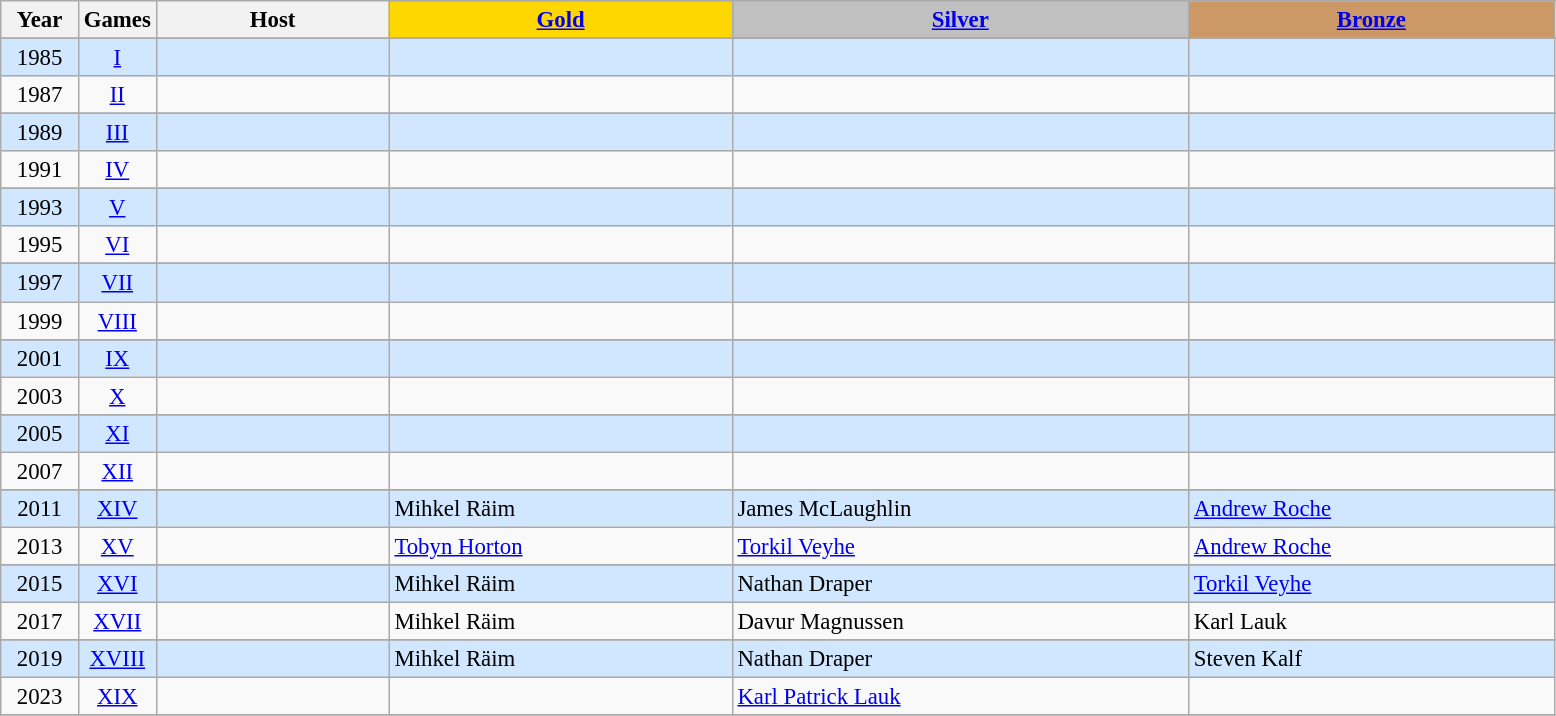<table class="wikitable" style="text-align: center; font-size:95%;">
<tr>
<th rowspan="2" style="width:5%;">Year</th>
<th rowspan="2" style="width:5%;">Games</th>
<th rowspan="2" style="width:15%;">Host</th>
</tr>
<tr>
<th style="background-color: gold"><a href='#'>Gold</a></th>
<th style="background-color: silver"><a href='#'>Silver</a></th>
<th style="background-color: #CC9966"><a href='#'>Bronze</a></th>
</tr>
<tr>
</tr>
<tr>
</tr>
<tr style="text-align:center; background:#d0e7ff;">
<td>1985</td>
<td align=center><a href='#'>I</a></td>
<td align="left"></td>
<td align="left"></td>
<td align="left"></td>
<td align="left"></td>
</tr>
<tr>
<td>1987</td>
<td align=center><a href='#'>II</a></td>
<td align="left"></td>
<td align="left"></td>
<td align="left"></td>
<td align="left"></td>
</tr>
<tr>
</tr>
<tr style="text-align:center; background:#d0e7ff;">
<td>1989</td>
<td align=center><a href='#'>III</a></td>
<td align="left"></td>
<td align="left"></td>
<td align="left"></td>
<td align="left"></td>
</tr>
<tr>
<td>1991</td>
<td align=center><a href='#'>IV</a></td>
<td align="left"></td>
<td align="left"></td>
<td align="left"></td>
<td align="left"></td>
</tr>
<tr>
</tr>
<tr style="text-align:center; background:#d0e7ff;">
<td>1993</td>
<td align=center><a href='#'>V</a></td>
<td align="left"></td>
<td align="left"></td>
<td align="left"></td>
<td align="left"></td>
</tr>
<tr>
<td>1995</td>
<td align=center><a href='#'>VI</a></td>
<td align="left"></td>
<td align="left"></td>
<td align="left"></td>
<td align="left"></td>
</tr>
<tr>
</tr>
<tr style="text-align:center; background:#d0e7ff;">
<td>1997</td>
<td align=center><a href='#'>VII</a></td>
<td align="left"></td>
<td align="left"></td>
<td align="left"></td>
<td align="left"></td>
</tr>
<tr>
<td>1999</td>
<td align=center><a href='#'>VIII</a></td>
<td align="left"></td>
<td align="left"></td>
<td align="left"></td>
<td align="left"></td>
</tr>
<tr>
</tr>
<tr style="text-align:center; background:#d0e7ff;">
<td>2001</td>
<td align=center><a href='#'>IX</a></td>
<td align="left"></td>
<td align="left"></td>
<td align="left"></td>
<td align="left"></td>
</tr>
<tr>
<td>2003</td>
<td align=center><a href='#'>X</a></td>
<td align="left"></td>
<td align="left"></td>
<td align="left"></td>
<td align="left"></td>
</tr>
<tr>
</tr>
<tr style="text-align:center; background:#d0e7ff;">
<td>2005</td>
<td align=center><a href='#'>XI</a></td>
<td align="left"></td>
<td align="left"></td>
<td align="left"></td>
<td align="left"></td>
</tr>
<tr>
<td>2007</td>
<td align=center><a href='#'>XII</a></td>
<td align="left"></td>
<td align="left"></td>
<td align="left"></td>
<td align="left"></td>
</tr>
<tr>
</tr>
<tr style="text-align:center; background:#d0e7ff;">
<td>2011</td>
<td align=center><a href='#'>XIV</a></td>
<td align="left"></td>
<td align="left">Mihkel Räim <br> </td>
<td align="left">James McLaughlin <br> </td>
<td align="left"><a href='#'>Andrew Roche</a> <br> </td>
</tr>
<tr>
<td>2013</td>
<td align=center><a href='#'>XV</a></td>
<td align="left"></td>
<td align="left"><a href='#'>Tobyn Horton</a> <br> </td>
<td align="left"><a href='#'>Torkil Veyhe</a> <br> </td>
<td align="left"><a href='#'>Andrew Roche</a> <br> </td>
</tr>
<tr>
</tr>
<tr style="text-align:center; background:#d0e7ff;">
<td>2015</td>
<td align=center><a href='#'>XVI</a></td>
<td align="left"></td>
<td align="left">Mihkel Räim <br> </td>
<td align="left">Nathan Draper <br> </td>
<td align="left"><a href='#'>Torkil Veyhe</a> <br> </td>
</tr>
<tr>
<td>2017</td>
<td align=center><a href='#'>XVII</a></td>
<td align="left"></td>
<td align="left">Mihkel Räim <br> </td>
<td align="left">Davur Magnussen <br> </td>
<td align="left">Karl Lauk <br> </td>
</tr>
<tr>
</tr>
<tr style="text-align:center; background:#d0e7ff;">
<td>2019</td>
<td align=center><a href='#'>XVIII</a></td>
<td align="left"></td>
<td align="left">Mihkel Räim <br> </td>
<td align="left">Nathan Draper <br> </td>
<td align="left">Steven Kalf <br> </td>
</tr>
<tr>
<td>2023</td>
<td align=center><a href='#'>XIX</a></td>
<td align="left"></td>
<td align="left"></td>
<td align="left"><a href='#'>Karl Patrick Lauk</a><br></td>
<td align="left"></td>
</tr>
<tr>
</tr>
</table>
